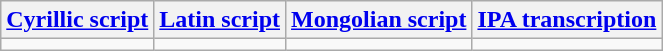<table class="wikitable">
<tr>
<th><a href='#'>Cyrillic script</a></th>
<th><a href='#'>Latin script</a></th>
<th><a href='#'>Mongolian script</a></th>
<th><a href='#'>IPA transcription</a></th>
</tr>
<tr style="vertical-align:top; white-space:nowrap;">
<td></td>
<td></td>
<td></td>
<td></td>
</tr>
</table>
